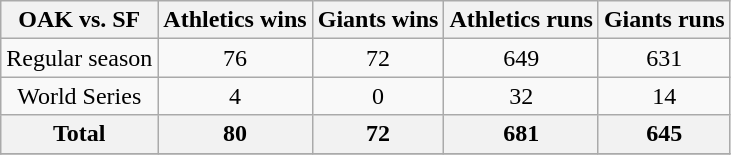<table class="wikitable" style="text-align: center;">
<tr>
<th>OAK vs. SF</th>
<th>Athletics wins</th>
<th>Giants wins</th>
<th>Athletics runs</th>
<th>Giants runs</th>
</tr>
<tr>
<td>Regular season</td>
<td>76</td>
<td>72</td>
<td>649</td>
<td>631</td>
</tr>
<tr>
<td>World Series</td>
<td>4</td>
<td>0</td>
<td>32</td>
<td>14</td>
</tr>
<tr>
<th>Total</th>
<th>80</th>
<th>72</th>
<th>681</th>
<th>645</th>
</tr>
<tr>
</tr>
</table>
